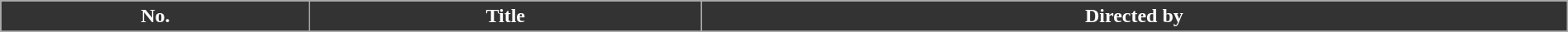<table class="wikitable plainrowheaders"  style="width:100%; margin-right:0;">
<tr>
<th scope="col" style="background:#333333; color:#fff;">No.</th>
<th scope="col" style="background:#333333; color:#fff;">Title</th>
<th scope="col" style="background:#333333; color:#fff;">Directed by</th>
</tr>
<tr>
</tr>
</table>
